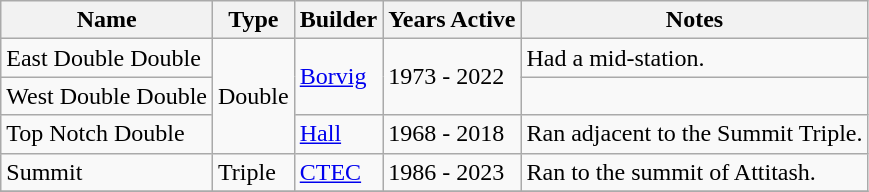<table class="wikitable">
<tr>
<th>Name</th>
<th>Type</th>
<th>Builder</th>
<th>Years Active</th>
<th>Notes</th>
</tr>
<tr>
<td>East Double Double</td>
<td rowspan="3">Double</td>
<td rowspan="2"><a href='#'>Borvig</a></td>
<td rowspan="2">1973 - 2022</td>
<td>Had a mid-station.</td>
</tr>
<tr>
<td>West Double Double</td>
<td></td>
</tr>
<tr>
<td>Top Notch Double</td>
<td><a href='#'>Hall</a></td>
<td>1968 - 2018</td>
<td>Ran adjacent to the Summit Triple.</td>
</tr>
<tr>
<td>Summit</td>
<td>Triple</td>
<td><a href='#'>CTEC</a></td>
<td>1986 - 2023</td>
<td>Ran to the summit of Attitash.</td>
</tr>
<tr>
</tr>
</table>
